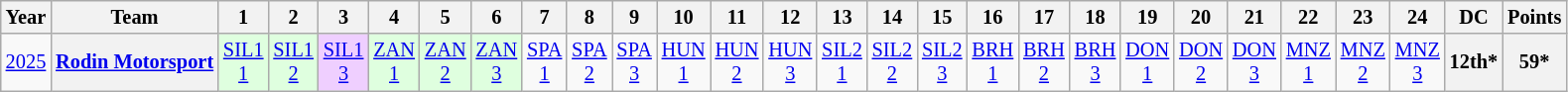<table class="wikitable" style="text-align:center; font-size:85%">
<tr>
<th>Year</th>
<th>Team</th>
<th>1</th>
<th>2</th>
<th>3</th>
<th>4</th>
<th>5</th>
<th>6</th>
<th>7</th>
<th>8</th>
<th>9</th>
<th>10</th>
<th>11</th>
<th>12</th>
<th>13</th>
<th>14</th>
<th>15</th>
<th>16</th>
<th>17</th>
<th>18</th>
<th>19</th>
<th>20</th>
<th>21</th>
<th>22</th>
<th>23</th>
<th>24</th>
<th>DC</th>
<th>Points</th>
</tr>
<tr>
<td><a href='#'>2025</a></td>
<th nowrap><a href='#'>Rodin Motorsport</a></th>
<td style="background:#DFFFDF;"><a href='#'>SIL1<br>1</a><br></td>
<td style="background:#DFFFDF;"><a href='#'>SIL1<br>2</a><br></td>
<td style="background:#EFCFFF;"><a href='#'>SIL1<br>3</a><br></td>
<td style="background:#DFFFDF;"><a href='#'>ZAN<br>1</a><br></td>
<td style="background:#DFFFDF;"><a href='#'>ZAN<br>2</a><br></td>
<td style="background:#DFFFDF;"><a href='#'>ZAN<br>3</a><br></td>
<td style="background:#;"><a href='#'>SPA<br>1</a><br></td>
<td style="background:#;"><a href='#'>SPA<br>2</a><br></td>
<td style="background:#;"><a href='#'>SPA<br>3</a><br></td>
<td style="background:#;"><a href='#'>HUN<br>1</a><br></td>
<td style="background:#;"><a href='#'>HUN<br>2</a><br></td>
<td style="background:#;"><a href='#'>HUN<br>3</a><br></td>
<td style="background:#;"><a href='#'>SIL2<br>1</a><br></td>
<td style="background:#;"><a href='#'>SIL2<br>2</a><br></td>
<td style="background:#;"><a href='#'>SIL2<br>3</a><br></td>
<td style="background:#;"><a href='#'>BRH<br>1</a><br></td>
<td style="background:#;"><a href='#'>BRH<br>2</a><br></td>
<td style="background:#;"><a href='#'>BRH<br>3</a><br></td>
<td style="background:#;"><a href='#'>DON<br>1</a><br></td>
<td style="background:#;"><a href='#'>DON<br>2</a><br></td>
<td style="background:#;"><a href='#'>DON<br>3</a><br></td>
<td style="background:#;"><a href='#'>MNZ<br>1</a><br></td>
<td style="background:#;"><a href='#'>MNZ<br>2</a><br></td>
<td style="background:#;"><a href='#'>MNZ<br>3</a><br></td>
<th>12th*</th>
<th>59*</th>
</tr>
</table>
